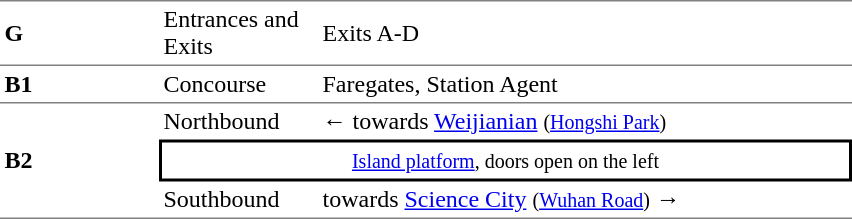<table cellspacing=0 cellpadding=3>
<tr>
<td style="border-top:solid 1px gray;border-bottom:solid 1px gray;" width=100><strong>G</strong></td>
<td style="border-top:solid 1px gray;border-bottom:solid 1px gray;" width=100>Entrances and Exits</td>
<td style="border-top:solid 1px gray;border-bottom:solid 1px gray;" width=350>Exits A-D</td>
</tr>
<tr>
<td style="border-bottom:solid 1px gray;"><strong>B1</strong></td>
<td style="border-bottom:solid 1px gray;">Concourse</td>
<td style="border-bottom:solid 1px gray;">Faregates, Station Agent</td>
</tr>
<tr>
<td style="border-bottom:solid 1px gray;" rowspan=3><strong>B2</strong></td>
<td>Northbound</td>
<td>←  towards <a href='#'>Weijianian</a> <small>(<a href='#'>Hongshi Park</a>)</small></td>
</tr>
<tr>
<td style="border-right:solid 2px black;border-left:solid 2px black;border-top:solid 2px black;border-bottom:solid 2px black;text-align:center;" colspan=2><small><a href='#'>Island platform</a>, doors open on the left</small></td>
</tr>
<tr>
<td style="border-bottom:solid 1px gray;">Southbound</td>
<td style="border-bottom:solid 1px gray;">  towards <a href='#'>Science City</a> <small>(<a href='#'>Wuhan Road</a>)</small> →</td>
</tr>
</table>
